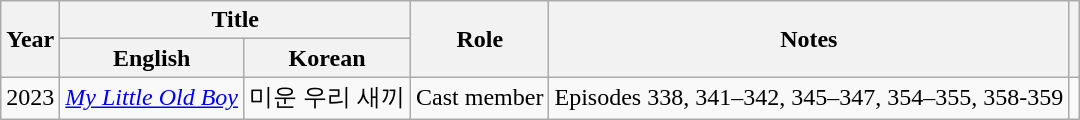<table class="wikitable sortable plainrowheaders">
<tr>
<th scope="col" rowspan="2">Year</th>
<th scope="col" colspan="2">Title</th>
<th scope="col" rowspan="2">Role</th>
<th scope="col" rowspan="2">Notes</th>
<th scope="col" rowspan="2" class="unsortable"></th>
</tr>
<tr>
<th scope="col">English</th>
<th scope="col">Korean</th>
</tr>
<tr>
<td>2023</td>
<td><em><a href='#'>My Little Old Boy</a></em></td>
<td>미운 우리 새끼</td>
<td>Cast member</td>
<td>Episodes 338, 341–342, 345–347, 354–355, 358-359</td>
<td></td>
</tr>
</table>
